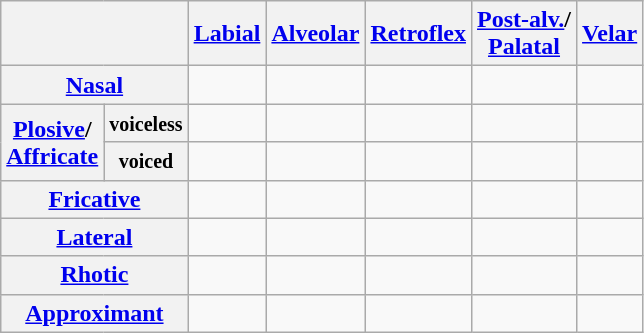<table class="wikitable" style="text-align:center;">
<tr>
<th colspan="2"></th>
<th><a href='#'>Labial</a></th>
<th><a href='#'>Alveolar</a></th>
<th><a href='#'>Retroflex</a></th>
<th><a href='#'>Post-alv.</a>/<br><a href='#'>Palatal</a></th>
<th><a href='#'>Velar</a></th>
</tr>
<tr>
<th colspan="2"><a href='#'>Nasal</a></th>
<td></td>
<td></td>
<td></td>
<td></td>
<td></td>
</tr>
<tr>
<th rowspan="2"><a href='#'>Plosive</a>/<br><a href='#'>Affricate</a></th>
<th><small>voiceless</small></th>
<td></td>
<td></td>
<td></td>
<td></td>
<td></td>
</tr>
<tr>
<th><small>voiced</small></th>
<td></td>
<td></td>
<td></td>
<td></td>
<td></td>
</tr>
<tr>
<th colspan="2"><a href='#'>Fricative</a></th>
<td></td>
<td></td>
<td></td>
<td></td>
<td></td>
</tr>
<tr>
<th colspan="2"><a href='#'>Lateral</a></th>
<td></td>
<td></td>
<td></td>
<td></td>
<td></td>
</tr>
<tr>
<th colspan="2"><a href='#'>Rhotic</a></th>
<td></td>
<td></td>
<td></td>
<td></td>
<td></td>
</tr>
<tr>
<th colspan="2"><a href='#'>Approximant</a></th>
<td></td>
<td></td>
<td></td>
<td></td>
<td></td>
</tr>
</table>
